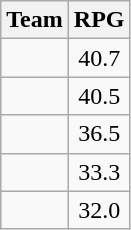<table class=wikitable>
<tr>
<th>Team</th>
<th>RPG</th>
</tr>
<tr>
<td></td>
<td align=center>40.7</td>
</tr>
<tr>
<td></td>
<td align=center>40.5</td>
</tr>
<tr>
<td></td>
<td align=center>36.5</td>
</tr>
<tr>
<td></td>
<td align=center>33.3</td>
</tr>
<tr>
<td></td>
<td align=center>32.0</td>
</tr>
</table>
